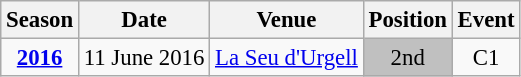<table class="wikitable" style="text-align:center; font-size:95%;">
<tr>
<th>Season</th>
<th>Date</th>
<th>Venue</th>
<th>Position</th>
<th>Event</th>
</tr>
<tr>
<td><strong><a href='#'>2016</a></strong></td>
<td align=right>11 June 2016</td>
<td align=left><a href='#'>La Seu d'Urgell</a></td>
<td bgcolor=silver>2nd</td>
<td>C1</td>
</tr>
</table>
